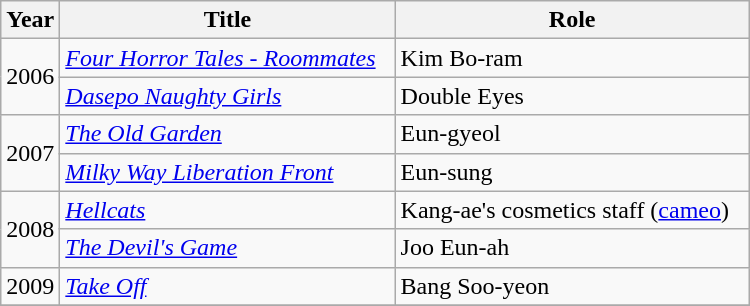<table class="wikitable" style="width:500px">
<tr>
<th width=10>Year</th>
<th>Title</th>
<th>Role</th>
</tr>
<tr>
<td rowspan=2>2006</td>
<td><em><a href='#'>Four Horror Tales - Roommates</a></em></td>
<td>Kim Bo-ram</td>
</tr>
<tr>
<td><em><a href='#'>Dasepo Naughty Girls</a></em></td>
<td>Double Eyes</td>
</tr>
<tr>
<td rowspan=2>2007</td>
<td><em><a href='#'>The Old Garden</a></em></td>
<td>Eun-gyeol</td>
</tr>
<tr>
<td><em><a href='#'>Milky Way Liberation Front</a></em></td>
<td>Eun-sung</td>
</tr>
<tr>
<td rowspan=2>2008</td>
<td><em><a href='#'>Hellcats</a></em></td>
<td>Kang-ae's cosmetics staff (<a href='#'>cameo</a>)</td>
</tr>
<tr>
<td><em><a href='#'>The Devil's Game</a></em></td>
<td>Joo Eun-ah</td>
</tr>
<tr>
<td>2009</td>
<td><em><a href='#'>Take Off</a></em></td>
<td>Bang Soo-yeon</td>
</tr>
<tr>
</tr>
</table>
